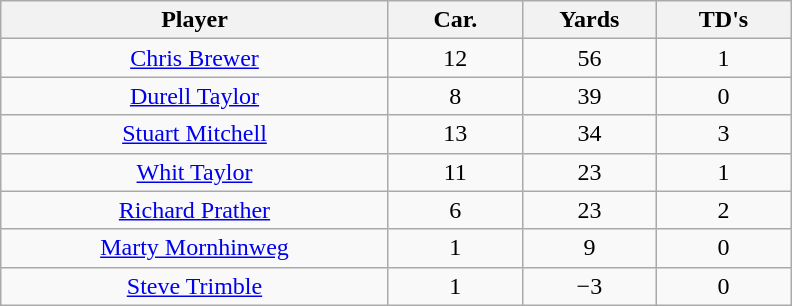<table class="wikitable sortable">
<tr>
<th bgcolor="#DDDDFF" width="26%">Player</th>
<th bgcolor="#DDDDFF" width="9%">Car.</th>
<th bgcolor="#DDDDFF" width="9%">Yards</th>
<th bgcolor="#DDDDFF" width="9%">TD's</th>
</tr>
<tr align="center">
<td><a href='#'>Chris Brewer</a></td>
<td>12</td>
<td>56</td>
<td>1</td>
</tr>
<tr align="center">
<td><a href='#'>Durell Taylor</a></td>
<td>8</td>
<td>39</td>
<td>0</td>
</tr>
<tr align="center">
<td><a href='#'>Stuart Mitchell</a></td>
<td>13</td>
<td>34</td>
<td>3</td>
</tr>
<tr align="center">
<td><a href='#'>Whit Taylor</a></td>
<td>11</td>
<td>23</td>
<td>1</td>
</tr>
<tr align="center">
<td><a href='#'>Richard Prather</a></td>
<td>6</td>
<td>23</td>
<td>2</td>
</tr>
<tr align="center">
<td><a href='#'>Marty Mornhinweg</a></td>
<td>1</td>
<td>9</td>
<td>0</td>
</tr>
<tr align="center">
<td><a href='#'>Steve Trimble</a></td>
<td>1</td>
<td>−3</td>
<td>0</td>
</tr>
</table>
